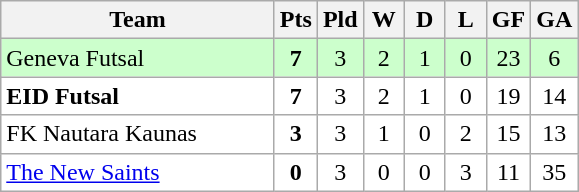<table class="wikitable" style="text-align: center;">
<tr>
<th width="175">Team</th>
<th width="20">Pts</th>
<th width="20">Pld</th>
<th width="20">W</th>
<th width="20">D</th>
<th width="20">L</th>
<th width="20">GF</th>
<th width="20">GA</th>
</tr>
<tr bgcolor=ccffcc>
<td align="left"> Geneva Futsal</td>
<td><strong>7</strong></td>
<td>3</td>
<td>2</td>
<td>1</td>
<td>0</td>
<td>23</td>
<td>6</td>
</tr>
<tr bgcolor=ffffff>
<td align="left"> <strong>EID Futsal</strong></td>
<td><strong>7</strong></td>
<td>3</td>
<td>2</td>
<td>1</td>
<td>0</td>
<td>19</td>
<td>14</td>
</tr>
<tr bgcolor=ffffff>
<td align="left"> FK Nautara Kaunas</td>
<td><strong>3</strong></td>
<td>3</td>
<td>1</td>
<td>0</td>
<td>2</td>
<td>15</td>
<td>13</td>
</tr>
<tr bgcolor=ffffff>
<td align="left"> <a href='#'>The New Saints</a></td>
<td><strong>0</strong></td>
<td>3</td>
<td>0</td>
<td>0</td>
<td>3</td>
<td>11</td>
<td>35</td>
</tr>
</table>
